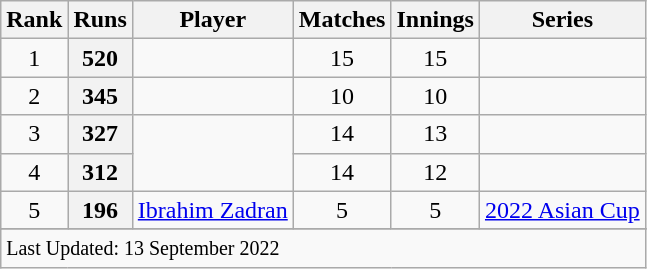<table class="wikitable plainrowheaders sortable">
<tr>
<th scope=col>Rank</th>
<th scope=col>Runs</th>
<th scope=col>Player</th>
<th scope=col>Matches</th>
<th scope=col>Innings</th>
<th scope=col>Series</th>
</tr>
<tr>
<td align=center>1</td>
<th scope=row style=text-align:center;>520</th>
<td></td>
<td align=center>15</td>
<td align="center">15</td>
<td></td>
</tr>
<tr>
<td align=center>2</td>
<th scope=row style=text-align:center;>345</th>
<td></td>
<td align=center>10</td>
<td align="center">10</td>
<td></td>
</tr>
<tr>
<td align=center>3</td>
<th scope=row style=text-align:center;>327</th>
<td rowspan="2"></td>
<td align="center">14</td>
<td align="center">13</td>
<td></td>
</tr>
<tr>
<td align=center>4</td>
<th scope=row style=text-align:center;>312</th>
<td align="center">14</td>
<td align="center">12</td>
<td></td>
</tr>
<tr>
<td align=center>5</td>
<th scope=row style=text-align:center;>196</th>
<td><a href='#'>Ibrahim Zadran</a></td>
<td align="center">5</td>
<td align="center">5</td>
<td><a href='#'>2022 Asian Cup</a></td>
</tr>
<tr>
</tr>
<tr class=sortbottom>
<td colspan=6><small>Last Updated: 13 September 2022</small></td>
</tr>
</table>
